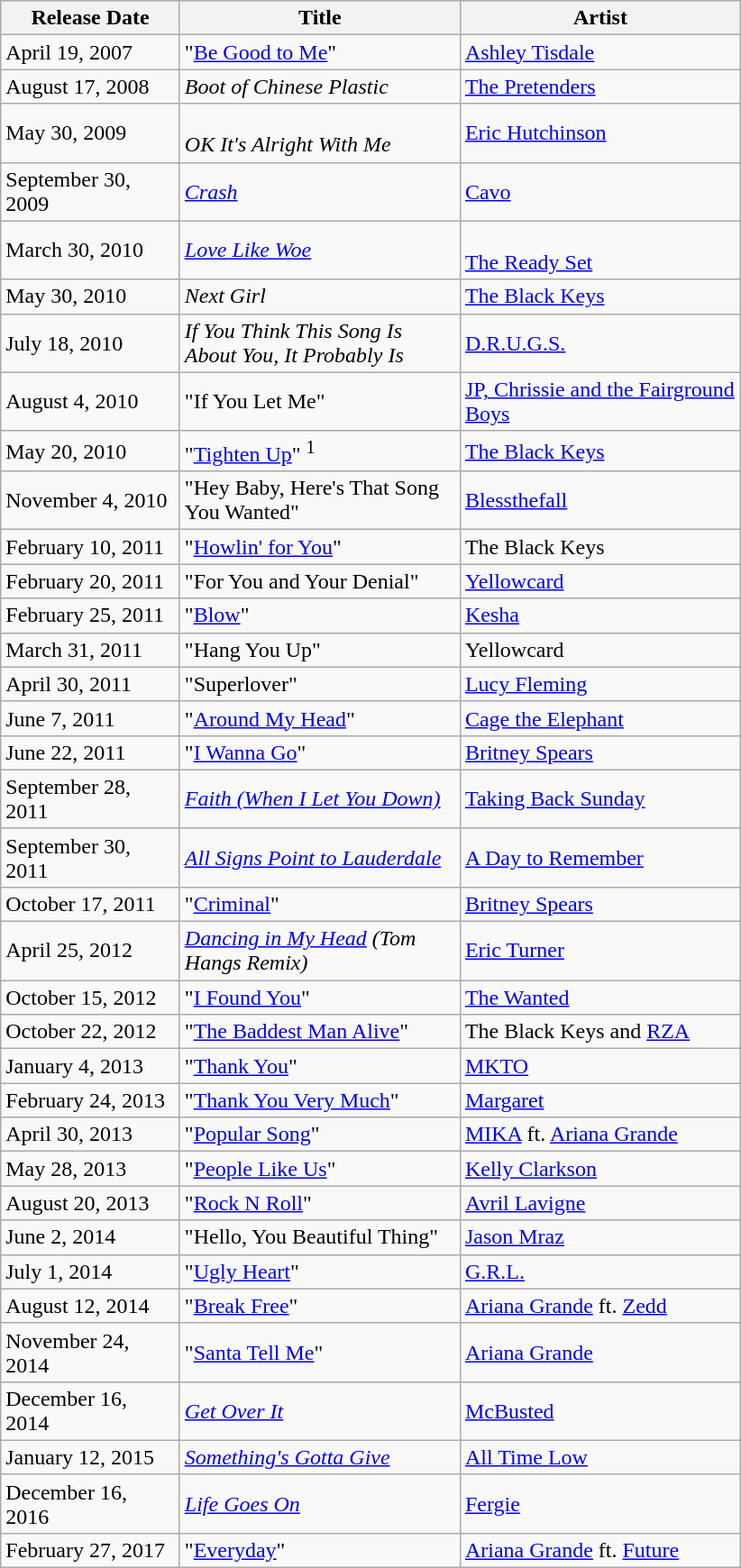<table class="wikitable">
<tr>
<th width=125>Release Date</th>
<th width=200>Title</th>
<th width=200>Artist</th>
</tr>
<tr>
<td>April 19, 2007</td>
<td>"<a href='#'>Be Good to Me</a>"</td>
<td><a href='#'>Ashley Tisdale</a></td>
</tr>
<tr>
<td>August 17, 2008</td>
<td><em>Boot of Chinese Plastic</em></td>
<td><a href='#'>The Pretenders</a></td>
</tr>
<tr>
<td>May 30, 2009</td>
<td><br><em>OK It's Alright With Me</em></td>
<td><a href='#'>Eric Hutchinson</a></td>
</tr>
<tr>
<td>September 30, 2009</td>
<td><em><a href='#'>Crash</a></em></td>
<td><a href='#'>Cavo</a></td>
</tr>
<tr>
<td>March 30, 2010</td>
<td><em><a href='#'>Love Like Woe</a></em></td>
<td><br><a href='#'>The Ready Set</a></td>
</tr>
<tr>
<td>May 30, 2010</td>
<td><em>Next Girl</em></td>
<td><a href='#'>The Black Keys</a></td>
</tr>
<tr>
<td>July 18, 2010</td>
<td><em>If You Think This Song Is About You, It Probably Is</em></td>
<td><a href='#'>D.R.U.G.S.</a></td>
</tr>
<tr>
<td>August 4, 2010</td>
<td>"If You Let Me"</td>
<td><a href='#'>JP, Chrissie and the Fairground Boys</a></td>
</tr>
<tr>
<td>May 20, 2010</td>
<td>"<a href='#'>Tighten Up</a>" <sup>1</sup></td>
<td><a href='#'>The Black Keys</a></td>
</tr>
<tr>
<td>November 4, 2010</td>
<td>"Hey Baby, Here's That Song You Wanted"</td>
<td><a href='#'>Blessthefall</a></td>
</tr>
<tr>
<td>February 10, 2011</td>
<td>"<a href='#'>Howlin' for You</a>"</td>
<td>The Black Keys</td>
</tr>
<tr>
<td>February 20, 2011</td>
<td>"For You and Your Denial"</td>
<td><a href='#'>Yellowcard</a></td>
</tr>
<tr>
<td>February 25, 2011</td>
<td>"<a href='#'>Blow</a>"</td>
<td><a href='#'>Kesha</a></td>
</tr>
<tr>
<td>March 31, 2011</td>
<td>"Hang You Up"</td>
<td>Yellowcard</td>
</tr>
<tr>
<td>April 30, 2011</td>
<td>"Superlover"</td>
<td><a href='#'>Lucy Fleming</a></td>
</tr>
<tr>
<td>June 7, 2011</td>
<td>"<a href='#'>Around My Head</a>"</td>
<td><a href='#'>Cage the Elephant</a></td>
</tr>
<tr>
<td>June 22, 2011</td>
<td>"<a href='#'>I Wanna Go</a>"</td>
<td><a href='#'>Britney Spears</a></td>
</tr>
<tr>
<td>September 28, 2011</td>
<td><em><a href='#'>Faith (When I Let You Down)</a></em></td>
<td><a href='#'>Taking Back Sunday</a></td>
</tr>
<tr>
<td>September 30, 2011</td>
<td><em><a href='#'>All Signs Point to Lauderdale</a></em></td>
<td><a href='#'>A Day to Remember</a></td>
</tr>
<tr>
<td>October 17, 2011</td>
<td>"<a href='#'>Criminal</a>"</td>
<td><a href='#'>Britney Spears</a></td>
</tr>
<tr>
<td>April 25, 2012</td>
<td><em><a href='#'>Dancing in My Head</a> (Tom Hangs Remix)</em></td>
<td><a href='#'>Eric Turner</a></td>
</tr>
<tr>
<td>October 15, 2012</td>
<td>"<a href='#'>I Found You</a>"</td>
<td><a href='#'>The Wanted</a></td>
</tr>
<tr>
<td>October 22, 2012</td>
<td>"<a href='#'>The Baddest Man Alive</a>"</td>
<td>The Black Keys and <a href='#'>RZA</a></td>
</tr>
<tr>
<td>January 4, 2013</td>
<td>"<a href='#'>Thank You</a>"</td>
<td><a href='#'>MKTO</a></td>
</tr>
<tr>
<td>February 24, 2013</td>
<td>"<a href='#'>Thank You Very Much</a>"</td>
<td><a href='#'>Margaret</a></td>
</tr>
<tr>
<td>April 30, 2013</td>
<td>"<a href='#'>Popular Song</a>"</td>
<td><a href='#'>MIKA</a> ft. <a href='#'>Ariana Grande</a></td>
</tr>
<tr>
<td>May 28, 2013</td>
<td>"<a href='#'>People Like Us</a>"</td>
<td><a href='#'>Kelly Clarkson</a></td>
</tr>
<tr>
<td>August 20, 2013</td>
<td>"<a href='#'>Rock N Roll</a>"</td>
<td><a href='#'>Avril Lavigne</a></td>
</tr>
<tr>
<td>June 2, 2014</td>
<td>"Hello, You Beautiful Thing"</td>
<td><a href='#'>Jason Mraz</a></td>
</tr>
<tr>
<td>July 1, 2014</td>
<td>"<a href='#'>Ugly Heart</a>"</td>
<td><a href='#'>G.R.L.</a></td>
</tr>
<tr>
<td>August 12, 2014</td>
<td>"<a href='#'>Break Free</a>"</td>
<td><a href='#'>Ariana Grande</a> ft. <a href='#'>Zedd</a></td>
</tr>
<tr>
<td>November 24, 2014</td>
<td>"<a href='#'>Santa Tell Me</a>"</td>
<td><a href='#'>Ariana Grande</a></td>
</tr>
<tr>
<td>December 16, 2014</td>
<td><em><a href='#'>Get Over It</a></em></td>
<td><a href='#'>McBusted</a></td>
</tr>
<tr>
<td>January 12, 2015</td>
<td><em><a href='#'>Something's Gotta Give</a></em></td>
<td><a href='#'>All Time Low</a></td>
</tr>
<tr>
<td>December 16, 2016</td>
<td><em><a href='#'>Life Goes On</a></em></td>
<td><a href='#'>Fergie</a></td>
</tr>
<tr>
<td>February 27, 2017</td>
<td>"<a href='#'>Everyday</a>"</td>
<td><a href='#'>Ariana Grande</a> ft. <a href='#'>Future</a></td>
</tr>
</table>
